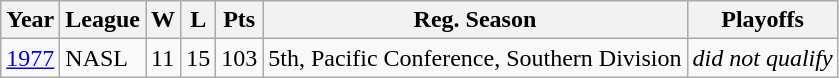<table class="wikitable">
<tr>
<th>Year</th>
<th>League</th>
<th>W</th>
<th>L</th>
<th>Pts</th>
<th>Reg. Season</th>
<th>Playoffs</th>
</tr>
<tr>
<td><a href='#'>1977</a></td>
<td>NASL</td>
<td>11</td>
<td>15</td>
<td>103</td>
<td>5th, Pacific Conference, Southern Division</td>
<td><em>did not qualify</em></td>
</tr>
</table>
